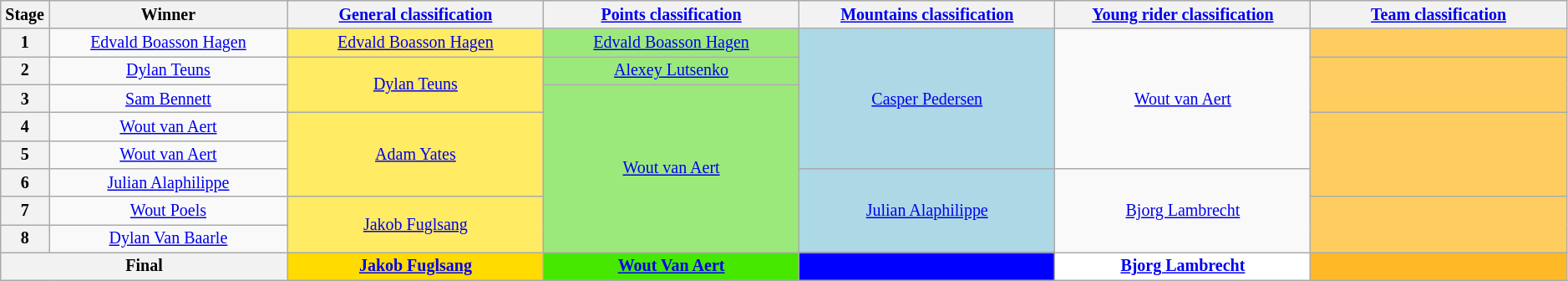<table class="wikitable" style="text-align: center; font-size:smaller;">
<tr style="background:#efefef;">
<th scope="col" style="width:1%;">Stage</th>
<th scope="col" style="width:14%;">Winner</th>
<th scope="col" style="width:15%;"><a href='#'>General classification</a><br></th>
<th scope="col" style="width:15%;"><a href='#'>Points classification</a><br></th>
<th scope="col" style="width:15%;"><a href='#'>Mountains classification</a><br></th>
<th scope="col" style="width:15%;"><a href='#'>Young rider classification</a><br></th>
<th scope="col" style="width:15%;"><a href='#'>Team classification</a><br></th>
</tr>
<tr>
<th>1</th>
<td><a href='#'>Edvald Boasson Hagen</a></td>
<td style="background:#FFEB64;"><a href='#'>Edvald Boasson Hagen</a></td>
<td style="background:#9CE97B;"><a href='#'>Edvald Boasson Hagen</a></td>
<td style="background:lightblue" rowspan=5><a href='#'>Casper Pedersen</a></td>
<td style="background:offwhite;" rowspan=5><a href='#'>Wout van Aert</a></td>
<td style="background:#FFCD5F;"></td>
</tr>
<tr>
<th>2</th>
<td><a href='#'>Dylan Teuns</a></td>
<td style="background:#FFEB64;" rowspan=2><a href='#'>Dylan Teuns</a></td>
<td style="background:#9CE97B;"><a href='#'>Alexey Lutsenko</a></td>
<td style="background:#FFCD5F;" rowspan=2></td>
</tr>
<tr>
<th>3</th>
<td><a href='#'>Sam Bennett</a></td>
<td style="background:#9CE97B;"rowspan=6><a href='#'>Wout van Aert</a></td>
</tr>
<tr>
<th>4</th>
<td><a href='#'>Wout van Aert</a></td>
<td style="background:#FFEB64;" rowspan=3><a href='#'>Adam Yates</a></td>
<td style="background:#FFCD5F;" rowspan=3></td>
</tr>
<tr>
<th>5</th>
<td><a href='#'>Wout van Aert</a></td>
</tr>
<tr>
<th>6</th>
<td><a href='#'>Julian Alaphilippe</a></td>
<td style="background:lightblue" rowspan=3><a href='#'>Julian Alaphilippe</a></td>
<td style="background:offwhite;" rowspan=3><a href='#'>Bjorg Lambrecht</a></td>
</tr>
<tr>
<th>7</th>
<td><a href='#'>Wout Poels</a></td>
<td style="background:#FFEB64;"rowspan=2><a href='#'>Jakob Fuglsang</a></td>
<td style="background:#FFCD5F;"rowspan=2></td>
</tr>
<tr>
<th>8</th>
<td><a href='#'>Dylan Van Baarle</a></td>
</tr>
<tr>
<th scope="row" colspan="2">Final</th>
<th style="background:#FFDB00;"><a href='#'>Jakob Fuglsang</a></th>
<th style="background:#46E800;"><a href='#'>Wout Van Aert</a></th>
<th style="background:blue;"></th>
<th style="background:white;"><a href='#'>Bjorg Lambrecht</a></th>
<th style="background:#FFB927;"></th>
</tr>
</table>
